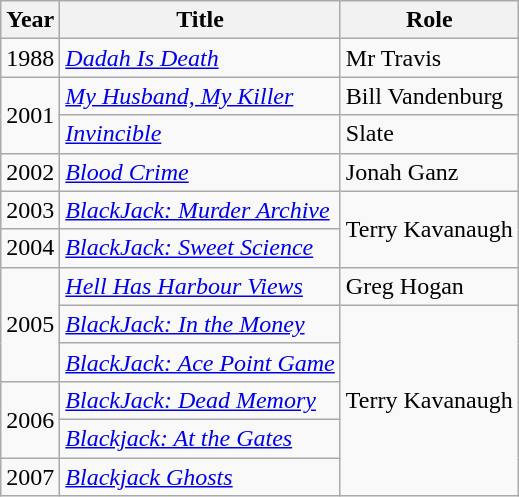<table class="wikitable">
<tr>
<th>Year</th>
<th>Title</th>
<th>Role</th>
</tr>
<tr>
<td>1988</td>
<td><em><a href='#'>Dadah Is Death</a></em></td>
<td>Mr Travis</td>
</tr>
<tr>
<td rowspan="2">2001</td>
<td><em><a href='#'>My Husband, My Killer</a></em></td>
<td>Bill Vandenburg</td>
</tr>
<tr>
<td><em><a href='#'>Invincible</a></em></td>
<td>Slate</td>
</tr>
<tr>
<td>2002</td>
<td><em><a href='#'>Blood Crime</a></em></td>
<td>Jonah Ganz</td>
</tr>
<tr>
<td>2003</td>
<td><em><a href='#'>BlackJack: Murder Archive</a></em></td>
<td rowspan=2>Terry Kavanaugh</td>
</tr>
<tr>
<td>2004</td>
<td><em><a href='#'>BlackJack: Sweet Science</a></em></td>
</tr>
<tr>
<td rowspan="3">2005</td>
<td><em><a href='#'>Hell Has Harbour Views</a></em></td>
<td>Greg Hogan</td>
</tr>
<tr>
<td><em><a href='#'>BlackJack: In the Money</a></em></td>
<td rowspan=5>Terry Kavanaugh</td>
</tr>
<tr>
<td><em><a href='#'>BlackJack: Ace Point Game</a></em></td>
</tr>
<tr>
<td rowspan="2">2006</td>
<td><em><a href='#'>BlackJack: Dead Memory</a></em></td>
</tr>
<tr>
<td><em><a href='#'>Blackjack: At the Gates</a></em></td>
</tr>
<tr>
<td>2007</td>
<td><em><a href='#'>Blackjack Ghosts</a></em></td>
</tr>
</table>
